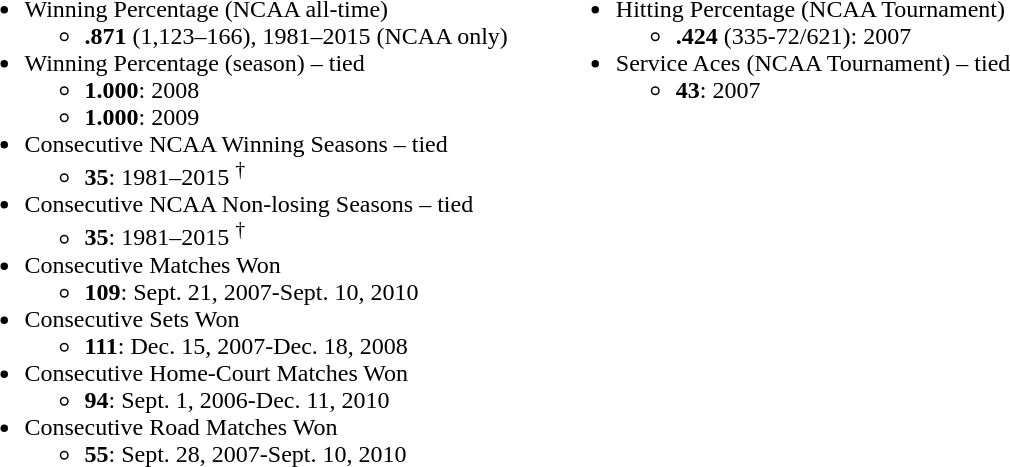<table border="0" cellpadding="15">
<tr>
<td valign="top"><br><ul><li>Winning Percentage (NCAA all-time)<ul><li><strong>.871</strong> (1,123–166), 1981–2015 (NCAA only)</li></ul></li><li>Winning Percentage (season) – tied<ul><li><strong>1.000</strong>: 2008</li><li><strong>1.000</strong>: 2009</li></ul></li><li>Consecutive NCAA Winning Seasons – tied<ul><li><strong>35</strong>: 1981–2015 <sup>†</sup></li></ul></li><li>Consecutive NCAA Non-losing Seasons – tied<ul><li><strong>35</strong>: 1981–2015 <sup>†</sup></li></ul></li><li>Consecutive Matches Won<ul><li><strong>109</strong>: Sept. 21, 2007-Sept. 10, 2010</li></ul></li><li>Consecutive Sets Won<ul><li><strong>111</strong>: Dec. 15, 2007-Dec. 18, 2008</li></ul></li><li>Consecutive Home-Court Matches Won<ul><li><strong>94</strong>: Sept. 1, 2006-Dec. 11, 2010</li></ul></li><li>Consecutive Road Matches Won<ul><li><strong>55</strong>: Sept. 28, 2007-Sept. 10, 2010</li></ul></li></ul></td>
<td valign="top"><br><ul><li>Hitting Percentage (NCAA Tournament)<ul><li><strong>.424</strong> (335-72/621): 2007</li></ul></li><li>Service Aces (NCAA Tournament) – tied<ul><li><strong>43</strong>: 2007</li></ul></li></ul></td>
</tr>
</table>
